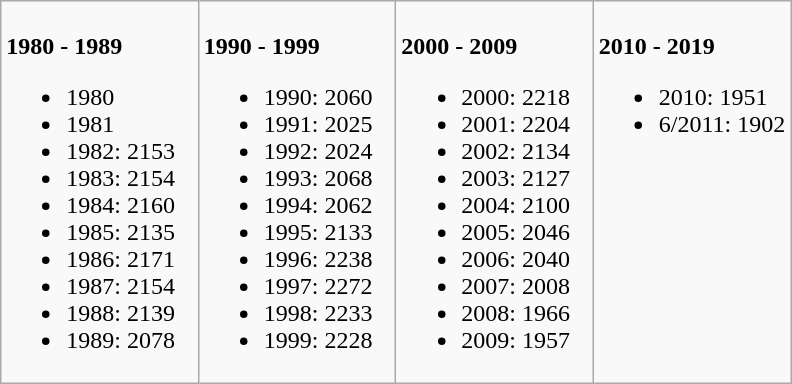<table class="wikitable">
<tr>
<td valign="top" width="25%"><br><strong>1980 - 1989</strong><ul><li>1980</li><li>1981</li><li>1982: 2153</li><li>1983: 2154</li><li>1984: 2160</li><li>1985: 2135</li><li>1986: 2171</li><li>1987: 2154</li><li>1988: 2139</li><li>1989: 2078</li></ul></td>
<td valign="top" width="25%"><br><strong>1990 - 1999</strong><ul><li>1990: 2060</li><li>1991: 2025</li><li>1992: 2024</li><li>1993: 2068</li><li>1994: 2062</li><li>1995: 2133</li><li>1996: 2238</li><li>1997: 2272</li><li>1998: 2233</li><li>1999: 2228</li></ul></td>
<td valign="top" width="25%"><br><strong>2000 - 2009</strong><ul><li>2000: 2218</li><li>2001: 2204</li><li>2002: 2134</li><li>2003: 2127</li><li>2004: 2100</li><li>2005: 2046</li><li>2006: 2040</li><li>2007: 2008</li><li>2008: 1966</li><li>2009: 1957</li></ul></td>
<td valign="top" width="25%"><br><strong>2010 - 2019</strong><ul><li>2010: 1951</li><li>6/2011: 1902</li></ul></td>
</tr>
</table>
